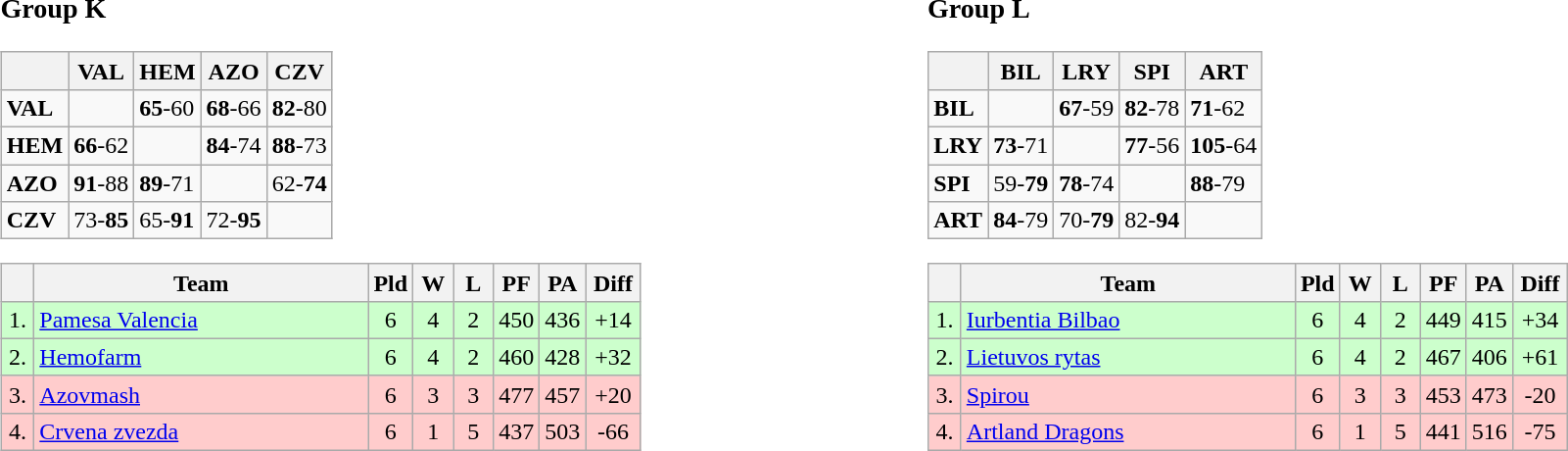<table>
<tr>
<td style="vertical-align:top; width:33%;"><br><h3>Group K</h3><table class="wikitable">
<tr>
<th></th>
<th> VAL</th>
<th> HEM</th>
<th> AZO</th>
<th> CZV</th>
</tr>
<tr>
<td> <strong>VAL</strong></td>
<td></td>
<td><strong>65</strong>-60</td>
<td><strong>68</strong>-66</td>
<td><strong>82</strong>-80</td>
</tr>
<tr>
<td> <strong>HEM</strong></td>
<td><strong>66</strong>-62</td>
<td></td>
<td><strong>84</strong>-74</td>
<td><strong>88</strong>-73</td>
</tr>
<tr>
<td> <strong>AZO</strong></td>
<td><strong>91</strong>-88</td>
<td><strong>89</strong>-71</td>
<td></td>
<td>62-<strong>74</strong></td>
</tr>
<tr>
<td> <strong>CZV</strong></td>
<td>73-<strong>85</strong></td>
<td>65-<strong>91</strong></td>
<td>72-<strong>95</strong></td>
<td></td>
</tr>
</table>
<table class="wikitable" style="text-align:center">
<tr>
<th width=15></th>
<th width=220>Team</th>
<th width=20>Pld</th>
<th width=20>W</th>
<th width=20>L</th>
<th width=20>PF</th>
<th width=20>PA</th>
<th width=30>Diff</th>
</tr>
<tr style="background: #ccffcc;">
<td>1.</td>
<td align=left> <a href='#'>Pamesa Valencia</a></td>
<td>6</td>
<td>4</td>
<td>2</td>
<td>450</td>
<td>436</td>
<td>+14</td>
</tr>
<tr style="background: #ccffcc;">
<td>2.</td>
<td align=left> <a href='#'>Hemofarm</a></td>
<td>6</td>
<td>4</td>
<td>2</td>
<td>460</td>
<td>428</td>
<td>+32</td>
</tr>
<tr style="background: #ffcccc;">
<td>3.</td>
<td align=left> <a href='#'>Azovmash</a></td>
<td>6</td>
<td>3</td>
<td>3</td>
<td>477</td>
<td>457</td>
<td>+20</td>
</tr>
<tr style="background: #ffcccc;">
<td>4.</td>
<td align=left> <a href='#'>Crvena zvezda</a></td>
<td>6</td>
<td>1</td>
<td>5</td>
<td>437</td>
<td>503</td>
<td>-66</td>
</tr>
</table>
</td>
<td style="vertical-align:top; width:33%;"><br><h3>Group L</h3><table class="wikitable">
<tr>
<th></th>
<th> BIL</th>
<th> LRY</th>
<th> SPI</th>
<th> ART</th>
</tr>
<tr>
<td> <strong>BIL</strong></td>
<td></td>
<td><strong>67</strong>-59</td>
<td><strong>82</strong>-78</td>
<td><strong>71</strong>-62</td>
</tr>
<tr>
<td> <strong>LRY</strong></td>
<td><strong>73</strong>-71</td>
<td></td>
<td><strong>77</strong>-56</td>
<td><strong>105</strong>-64</td>
</tr>
<tr>
<td> <strong>SPI</strong></td>
<td>59-<strong>79</strong></td>
<td><strong>78</strong>-74</td>
<td></td>
<td><strong>88</strong>-79</td>
</tr>
<tr>
<td> <strong>ART</strong></td>
<td><strong>84</strong>-79</td>
<td>70-<strong>79</strong></td>
<td>82-<strong>94</strong></td>
<td></td>
</tr>
</table>
<table class="wikitable" style="text-align:center">
<tr>
<th width=15></th>
<th width=220>Team</th>
<th width=20>Pld</th>
<th width=20>W</th>
<th width=20>L</th>
<th width=20>PF</th>
<th width=20>PA</th>
<th width=30>Diff</th>
</tr>
<tr style="background: #ccffcc;">
<td>1.</td>
<td align=left> <a href='#'>Iurbentia Bilbao</a></td>
<td>6</td>
<td>4</td>
<td>2</td>
<td>449</td>
<td>415</td>
<td>+34</td>
</tr>
<tr style="background: #ccffcc;">
<td>2.</td>
<td align=left> <a href='#'>Lietuvos rytas</a></td>
<td>6</td>
<td>4</td>
<td>2</td>
<td>467</td>
<td>406</td>
<td>+61</td>
</tr>
<tr style="background: #ffcccc;">
<td>3.</td>
<td align=left> <a href='#'>Spirou</a></td>
<td>6</td>
<td>3</td>
<td>3</td>
<td>453</td>
<td>473</td>
<td>-20</td>
</tr>
<tr style="background: #ffcccc;">
<td>4.</td>
<td align=left> <a href='#'>Artland Dragons</a></td>
<td>6</td>
<td>1</td>
<td>5</td>
<td>441</td>
<td>516</td>
<td>-75</td>
</tr>
</table>
</td>
</tr>
</table>
